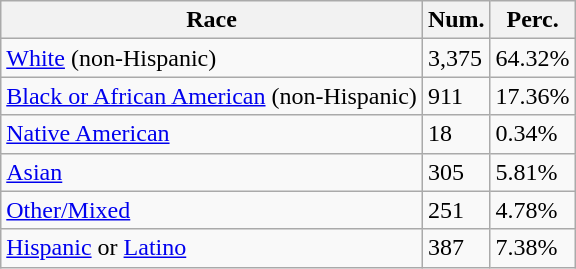<table class="wikitable">
<tr>
<th>Race</th>
<th>Num.</th>
<th>Perc.</th>
</tr>
<tr>
<td><a href='#'>White</a> (non-Hispanic)</td>
<td>3,375</td>
<td>64.32%</td>
</tr>
<tr>
<td><a href='#'>Black or African American</a> (non-Hispanic)</td>
<td>911</td>
<td>17.36%</td>
</tr>
<tr>
<td><a href='#'>Native American</a></td>
<td>18</td>
<td>0.34%</td>
</tr>
<tr>
<td><a href='#'>Asian</a></td>
<td>305</td>
<td>5.81%</td>
</tr>
<tr>
<td><a href='#'>Other/Mixed</a></td>
<td>251</td>
<td>4.78%</td>
</tr>
<tr>
<td><a href='#'>Hispanic</a> or <a href='#'>Latino</a></td>
<td>387</td>
<td>7.38%</td>
</tr>
</table>
